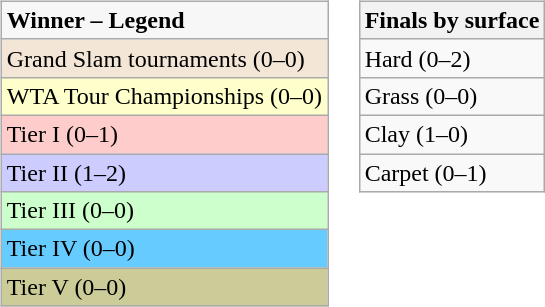<table>
<tr valign=top>
<td><br><table class="wikitable sortable mw-collapsible mw-collapsed">
<tr style="background:#f7f7f7;">
<td><strong>Winner – Legend</strong></td>
</tr>
<tr>
<td style="background:#f3e6d7;">Grand Slam tournaments (0–0)</td>
</tr>
<tr>
<td style="background:#ffffcc;">WTA Tour Championships (0–0)</td>
</tr>
<tr>
<td style="background:#ffcccc;">Tier I (0–1)</td>
</tr>
<tr>
<td style="background:#ccccff;">Tier II (1–2)</td>
</tr>
<tr>
<td style="background:#ccffcc;">Tier III (0–0)</td>
</tr>
<tr>
<td style="background:#66ccff;">Tier IV (0–0)</td>
</tr>
<tr>
<td bgcolor=#CCCC99>Tier V (0–0)</td>
</tr>
</table>
</td>
<td><br><table class="wikitable sortable mw-collapsible mw-collapsed">
<tr>
<th>Finals by surface</th>
</tr>
<tr>
<td>Hard (0–2)</td>
</tr>
<tr>
<td>Grass (0–0)</td>
</tr>
<tr>
<td>Clay (1–0)</td>
</tr>
<tr>
<td>Carpet (0–1)</td>
</tr>
</table>
</td>
</tr>
</table>
